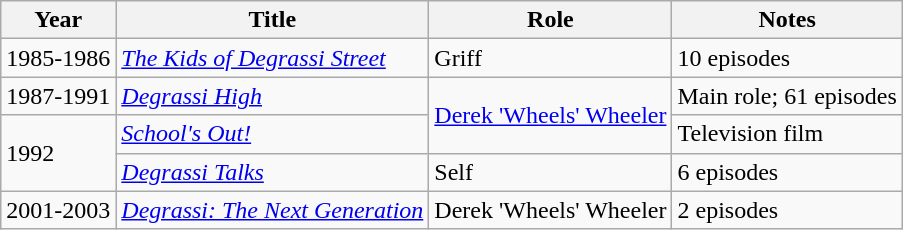<table class="wikitable">
<tr>
<th>Year</th>
<th>Title</th>
<th>Role</th>
<th>Notes</th>
</tr>
<tr>
<td>1985-1986</td>
<td><em><a href='#'>The Kids of Degrassi Street</a></em></td>
<td>Griff</td>
<td>10 episodes</td>
</tr>
<tr>
<td>1987-1991</td>
<td><em><a href='#'>Degrassi High</a></em></td>
<td rowspan="2"><a href='#'>Derek 'Wheels' Wheeler</a></td>
<td>Main role; 61 episodes</td>
</tr>
<tr>
<td rowspan="2">1992</td>
<td><em><a href='#'>School's Out!</a></em></td>
<td>Television film</td>
</tr>
<tr>
<td><em><a href='#'>Degrassi Talks</a></em></td>
<td>Self</td>
<td>6 episodes</td>
</tr>
<tr>
<td>2001-2003</td>
<td><em><a href='#'>Degrassi: The Next Generation</a></em></td>
<td>Derek 'Wheels' Wheeler</td>
<td>2 episodes</td>
</tr>
</table>
